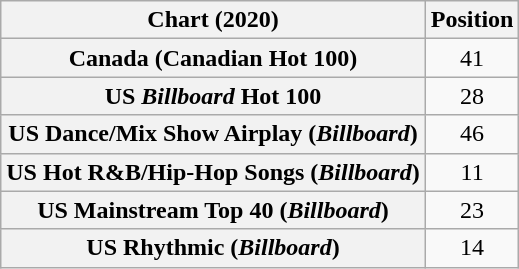<table class="wikitable sortable plainrowheaders" style="text-align:center">
<tr>
<th scope="col">Chart (2020)</th>
<th scope="col">Position</th>
</tr>
<tr>
<th scope="row">Canada (Canadian Hot 100)</th>
<td>41</td>
</tr>
<tr>
<th scope="row">US <em>Billboard</em> Hot 100</th>
<td>28</td>
</tr>
<tr>
<th scope="row">US Dance/Mix Show Airplay (<em>Billboard</em>)</th>
<td>46</td>
</tr>
<tr>
<th scope="row">US Hot R&B/Hip-Hop Songs (<em>Billboard</em>)</th>
<td>11</td>
</tr>
<tr>
<th scope="row">US Mainstream Top 40 (<em>Billboard</em>)</th>
<td>23</td>
</tr>
<tr>
<th scope="row">US Rhythmic (<em>Billboard</em>)</th>
<td>14</td>
</tr>
</table>
